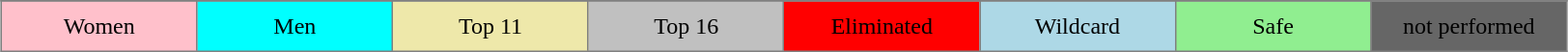<table border="2" cellpadding="8" style="background:silver; border:1px solid gray; border-collapse:collapse; margin:1em auto; text-align:center;">
<tr>
</tr>
<tr>
<td style="background:pink;" width="10%">Women</td>
<td style="background:cyan;" width="10%">Men</td>
<td style="background:palegoldenrod;" width="10%">Top 11</td>
<td style="background:CCCCCC;" width="10%">Top 16</td>
<td style="background:red;" width="10%"><span>Eliminated</span></td>
<td style="background:lightblue;" width="10%">Wildcard</td>
<td style="background:lightgreen;" width="10%">Safe</td>
<td style="background:#666666;" width="10%"><span>not performed</span></td>
</tr>
</table>
